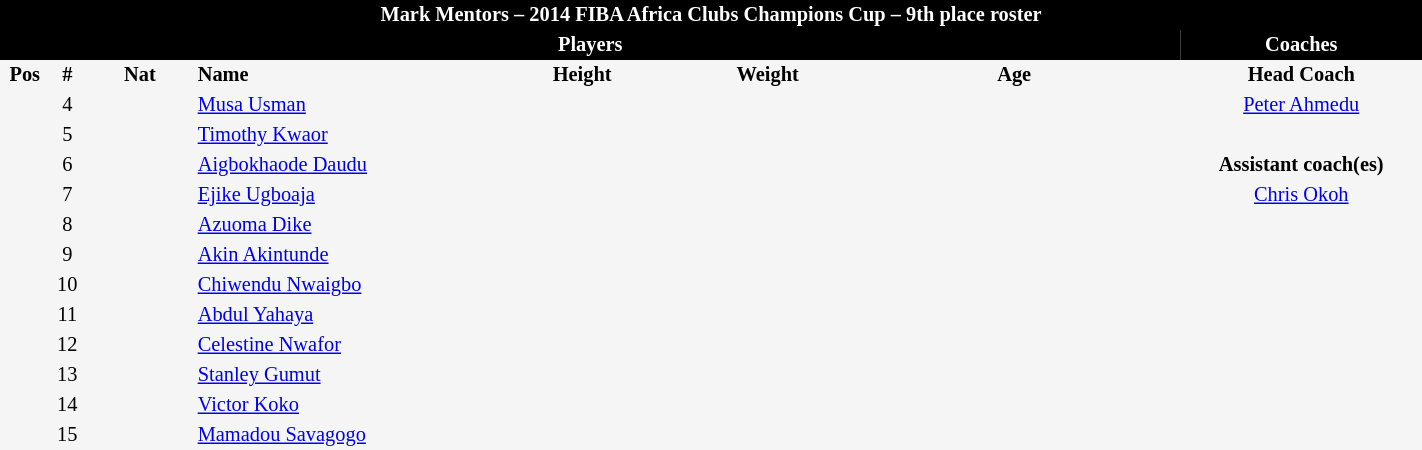<table border=0 cellpadding=2 cellspacing=0  |- bgcolor=#f5f5f5 style="text-align:center; font-size:85%;" width=75%>
<tr>
<td colspan="8" style="background: black; color: white"><strong>Mark Mentors – 2014 FIBA Africa Clubs Champions Cup – 9th place roster</strong></td>
</tr>
<tr>
<td colspan="7" style="background: black; color: white"><strong>Players</strong></td>
<td style="background: black; color: white"><strong>Coaches</strong></td>
</tr>
<tr style="background=#f5f5f5; color: black">
<th width=5px>Pos</th>
<th width=5px>#</th>
<th width=50px>Nat</th>
<th width=135px align=left>Name</th>
<th width=100px>Height</th>
<th width=75px>Weight</th>
<th width=160px>Age</th>
<th width=115px>Head Coach</th>
</tr>
<tr>
<td></td>
<td>4</td>
<td></td>
<td align=left><a href='#'>Musa Usman</a></td>
<td><span></span></td>
<td></td>
<td><span></span></td>
<td> <a href='#'>Peter Ahmedu</a></td>
</tr>
<tr>
<td></td>
<td>5</td>
<td></td>
<td align=left><a href='#'>Timothy Kwaor</a></td>
<td></td>
<td></td>
<td><span></span></td>
<td></td>
</tr>
<tr>
<td></td>
<td>6</td>
<td></td>
<td align=left><a href='#'>Aigbokhaode Daudu</a></td>
<td></td>
<td></td>
<td><span></span></td>
<td><strong>Assistant coach(es)</strong></td>
</tr>
<tr>
<td></td>
<td>7</td>
<td></td>
<td align=left><a href='#'>Ejike Ugboaja</a></td>
<td><span></span></td>
<td><span></span></td>
<td><span></span></td>
<td> <a href='#'>Chris Okoh</a></td>
</tr>
<tr>
<td></td>
<td>8</td>
<td></td>
<td align=left><a href='#'>Azuoma Dike</a></td>
<td><span></span></td>
<td></td>
<td><span></span></td>
</tr>
<tr>
<td></td>
<td>9</td>
<td></td>
<td align=left><a href='#'>Akin Akintunde</a></td>
<td></td>
<td></td>
<td><span></span></td>
</tr>
<tr>
<td></td>
<td>10</td>
<td></td>
<td align=left><a href='#'>Chiwendu Nwaigbo</a></td>
<td></td>
<td></td>
<td><span></span></td>
</tr>
<tr>
<td></td>
<td>11</td>
<td></td>
<td align=left><a href='#'>Abdul Yahaya</a></td>
<td></td>
<td></td>
<td><span></span></td>
</tr>
<tr>
<td></td>
<td>12</td>
<td></td>
<td align=left><a href='#'>Celestine Nwafor</a></td>
<td></td>
<td></td>
<td><span></span></td>
</tr>
<tr>
<td></td>
<td>13</td>
<td></td>
<td align=left><a href='#'>Stanley Gumut</a></td>
<td><span></span></td>
<td><span></span></td>
<td><span></span></td>
</tr>
<tr>
<td></td>
<td>14</td>
<td></td>
<td align=left><a href='#'>Victor Koko</a></td>
<td></td>
<td></td>
<td><span></span></td>
</tr>
<tr>
<td></td>
<td>15</td>
<td></td>
<td align=left><a href='#'>Mamadou Savagogo</a></td>
<td><span></span></td>
<td><span></span></td>
<td><span></span></td>
</tr>
</table>
